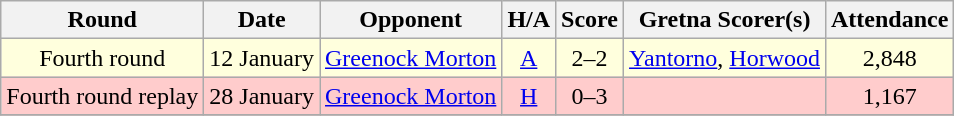<table class="wikitable" style="text-align:center">
<tr>
<th>Round</th>
<th>Date</th>
<th>Opponent</th>
<th>H/A</th>
<th>Score</th>
<th>Gretna Scorer(s)</th>
<th>Attendance</th>
</tr>
<tr bgcolor=#FFFFDD>
<td>Fourth round</td>
<td align=left>12 January</td>
<td align=left><a href='#'>Greenock Morton</a></td>
<td><a href='#'>A</a></td>
<td>2–2</td>
<td align=left><a href='#'>Yantorno</a>, <a href='#'>Horwood</a></td>
<td>2,848</td>
</tr>
<tr bgcolor=#FFCCCC>
<td>Fourth round replay</td>
<td align=left>28 January</td>
<td align=left><a href='#'>Greenock Morton</a></td>
<td><a href='#'>H</a></td>
<td>0–3</td>
<td align=left></td>
<td>1,167</td>
</tr>
<tr>
</tr>
</table>
